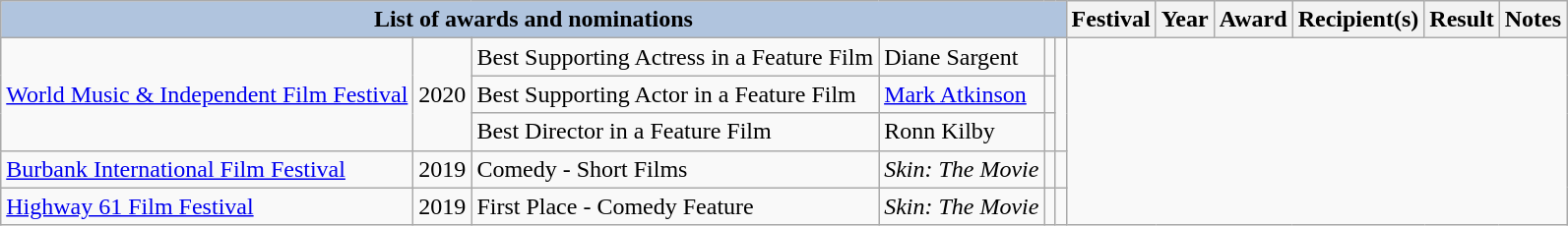<table class="wikitable">
<tr>
<th colspan="6" style="background:#B0C4DE;">List of awards and nominations</th>
<th>Festival</th>
<th>Year</th>
<th>Award</th>
<th>Recipient(s)</th>
<th>Result</th>
<th>Notes</th>
</tr>
<tr>
<td rowspan="3"><a href='#'>World Music & Independent Film Festival</a></td>
<td rowspan="3">2020</td>
<td>Best Supporting Actress in a Feature Film</td>
<td>Diane Sargent</td>
<td></td>
<td rowspan="3"></td>
</tr>
<tr>
<td>Best Supporting Actor in a Feature Film</td>
<td><a href='#'>Mark Atkinson</a></td>
<td></td>
</tr>
<tr>
<td>Best Director in a Feature Film</td>
<td>Ronn Kilby</td>
<td></td>
</tr>
<tr>
<td><a href='#'>Burbank International Film Festival</a></td>
<td>2019</td>
<td>Comedy - Short Films</td>
<td><em>Skin: The Movie</em></td>
<td></td>
<td></td>
</tr>
<tr>
<td><a href='#'>Highway 61 Film Festival</a></td>
<td>2019</td>
<td>First Place - Comedy Feature</td>
<td><em>Skin: The Movie</em></td>
<td></td>
<td></td>
</tr>
</table>
